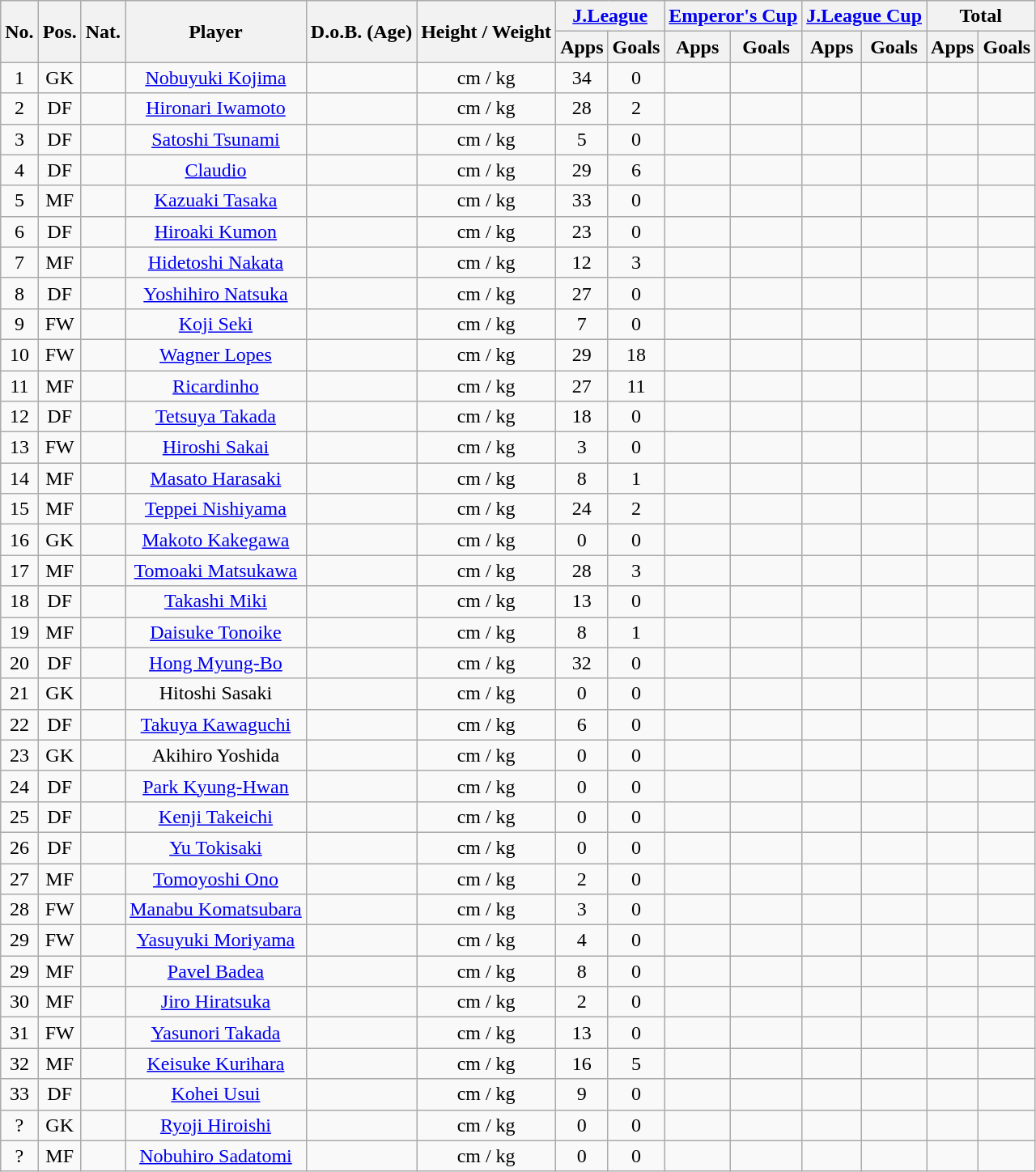<table class="wikitable" style="text-align:center;">
<tr>
<th rowspan="2">No.</th>
<th rowspan="2">Pos.</th>
<th rowspan="2">Nat.</th>
<th rowspan="2">Player</th>
<th rowspan="2">D.o.B. (Age)</th>
<th rowspan="2">Height / Weight</th>
<th colspan="2"><a href='#'>J.League</a></th>
<th colspan="2"><a href='#'>Emperor's Cup</a></th>
<th colspan="2"><a href='#'>J.League Cup</a></th>
<th colspan="2">Total</th>
</tr>
<tr>
<th>Apps</th>
<th>Goals</th>
<th>Apps</th>
<th>Goals</th>
<th>Apps</th>
<th>Goals</th>
<th>Apps</th>
<th>Goals</th>
</tr>
<tr>
<td>1</td>
<td>GK</td>
<td></td>
<td><a href='#'>Nobuyuki Kojima</a></td>
<td></td>
<td>cm / kg</td>
<td>34</td>
<td>0</td>
<td></td>
<td></td>
<td></td>
<td></td>
<td></td>
<td></td>
</tr>
<tr>
<td>2</td>
<td>DF</td>
<td></td>
<td><a href='#'>Hironari Iwamoto</a></td>
<td></td>
<td>cm / kg</td>
<td>28</td>
<td>2</td>
<td></td>
<td></td>
<td></td>
<td></td>
<td></td>
<td></td>
</tr>
<tr>
<td>3</td>
<td>DF</td>
<td></td>
<td><a href='#'>Satoshi Tsunami</a></td>
<td></td>
<td>cm / kg</td>
<td>5</td>
<td>0</td>
<td></td>
<td></td>
<td></td>
<td></td>
<td></td>
<td></td>
</tr>
<tr>
<td>4</td>
<td>DF</td>
<td></td>
<td><a href='#'>Claudio</a></td>
<td></td>
<td>cm / kg</td>
<td>29</td>
<td>6</td>
<td></td>
<td></td>
<td></td>
<td></td>
<td></td>
<td></td>
</tr>
<tr>
<td>5</td>
<td>MF</td>
<td></td>
<td><a href='#'>Kazuaki Tasaka</a></td>
<td></td>
<td>cm / kg</td>
<td>33</td>
<td>0</td>
<td></td>
<td></td>
<td></td>
<td></td>
<td></td>
<td></td>
</tr>
<tr>
<td>6</td>
<td>DF</td>
<td></td>
<td><a href='#'>Hiroaki Kumon</a></td>
<td></td>
<td>cm / kg</td>
<td>23</td>
<td>0</td>
<td></td>
<td></td>
<td></td>
<td></td>
<td></td>
<td></td>
</tr>
<tr>
<td>7</td>
<td>MF</td>
<td></td>
<td><a href='#'>Hidetoshi Nakata</a></td>
<td></td>
<td>cm / kg</td>
<td>12</td>
<td>3</td>
<td></td>
<td></td>
<td></td>
<td></td>
<td></td>
<td></td>
</tr>
<tr>
<td>8</td>
<td>DF</td>
<td></td>
<td><a href='#'>Yoshihiro Natsuka</a></td>
<td></td>
<td>cm / kg</td>
<td>27</td>
<td>0</td>
<td></td>
<td></td>
<td></td>
<td></td>
<td></td>
<td></td>
</tr>
<tr>
<td>9</td>
<td>FW</td>
<td></td>
<td><a href='#'>Koji Seki</a></td>
<td></td>
<td>cm / kg</td>
<td>7</td>
<td>0</td>
<td></td>
<td></td>
<td></td>
<td></td>
<td></td>
<td></td>
</tr>
<tr>
<td>10</td>
<td>FW</td>
<td></td>
<td><a href='#'>Wagner Lopes</a></td>
<td></td>
<td>cm / kg</td>
<td>29</td>
<td>18</td>
<td></td>
<td></td>
<td></td>
<td></td>
<td></td>
<td></td>
</tr>
<tr>
<td>11</td>
<td>MF</td>
<td></td>
<td><a href='#'>Ricardinho</a></td>
<td></td>
<td>cm / kg</td>
<td>27</td>
<td>11</td>
<td></td>
<td></td>
<td></td>
<td></td>
<td></td>
<td></td>
</tr>
<tr>
<td>12</td>
<td>DF</td>
<td></td>
<td><a href='#'>Tetsuya Takada</a></td>
<td></td>
<td>cm / kg</td>
<td>18</td>
<td>0</td>
<td></td>
<td></td>
<td></td>
<td></td>
<td></td>
<td></td>
</tr>
<tr>
<td>13</td>
<td>FW</td>
<td></td>
<td><a href='#'>Hiroshi Sakai</a></td>
<td></td>
<td>cm / kg</td>
<td>3</td>
<td>0</td>
<td></td>
<td></td>
<td></td>
<td></td>
<td></td>
<td></td>
</tr>
<tr>
<td>14</td>
<td>MF</td>
<td></td>
<td><a href='#'>Masato Harasaki</a></td>
<td></td>
<td>cm / kg</td>
<td>8</td>
<td>1</td>
<td></td>
<td></td>
<td></td>
<td></td>
<td></td>
<td></td>
</tr>
<tr>
<td>15</td>
<td>MF</td>
<td></td>
<td><a href='#'>Teppei Nishiyama</a></td>
<td></td>
<td>cm / kg</td>
<td>24</td>
<td>2</td>
<td></td>
<td></td>
<td></td>
<td></td>
<td></td>
<td></td>
</tr>
<tr>
<td>16</td>
<td>GK</td>
<td></td>
<td><a href='#'>Makoto Kakegawa</a></td>
<td></td>
<td>cm / kg</td>
<td>0</td>
<td>0</td>
<td></td>
<td></td>
<td></td>
<td></td>
<td></td>
<td></td>
</tr>
<tr>
<td>17</td>
<td>MF</td>
<td></td>
<td><a href='#'>Tomoaki Matsukawa</a></td>
<td></td>
<td>cm / kg</td>
<td>28</td>
<td>3</td>
<td></td>
<td></td>
<td></td>
<td></td>
<td></td>
<td></td>
</tr>
<tr>
<td>18</td>
<td>DF</td>
<td></td>
<td><a href='#'>Takashi Miki</a></td>
<td></td>
<td>cm / kg</td>
<td>13</td>
<td>0</td>
<td></td>
<td></td>
<td></td>
<td></td>
<td></td>
<td></td>
</tr>
<tr>
<td>19</td>
<td>MF</td>
<td></td>
<td><a href='#'>Daisuke Tonoike</a></td>
<td></td>
<td>cm / kg</td>
<td>8</td>
<td>1</td>
<td></td>
<td></td>
<td></td>
<td></td>
<td></td>
<td></td>
</tr>
<tr>
<td>20</td>
<td>DF</td>
<td></td>
<td><a href='#'>Hong Myung-Bo</a></td>
<td></td>
<td>cm / kg</td>
<td>32</td>
<td>0</td>
<td></td>
<td></td>
<td></td>
<td></td>
<td></td>
<td></td>
</tr>
<tr>
<td>21</td>
<td>GK</td>
<td></td>
<td>Hitoshi Sasaki</td>
<td></td>
<td>cm / kg</td>
<td>0</td>
<td>0</td>
<td></td>
<td></td>
<td></td>
<td></td>
<td></td>
<td></td>
</tr>
<tr>
<td>22</td>
<td>DF</td>
<td></td>
<td><a href='#'>Takuya Kawaguchi</a></td>
<td></td>
<td>cm / kg</td>
<td>6</td>
<td>0</td>
<td></td>
<td></td>
<td></td>
<td></td>
<td></td>
<td></td>
</tr>
<tr>
<td>23</td>
<td>GK</td>
<td></td>
<td>Akihiro Yoshida</td>
<td></td>
<td>cm / kg</td>
<td>0</td>
<td>0</td>
<td></td>
<td></td>
<td></td>
<td></td>
<td></td>
<td></td>
</tr>
<tr>
<td>24</td>
<td>DF</td>
<td></td>
<td><a href='#'>Park Kyung-Hwan</a></td>
<td></td>
<td>cm / kg</td>
<td>0</td>
<td>0</td>
<td></td>
<td></td>
<td></td>
<td></td>
<td></td>
<td></td>
</tr>
<tr>
<td>25</td>
<td>DF</td>
<td></td>
<td><a href='#'>Kenji Takeichi</a></td>
<td></td>
<td>cm / kg</td>
<td>0</td>
<td>0</td>
<td></td>
<td></td>
<td></td>
<td></td>
<td></td>
<td></td>
</tr>
<tr>
<td>26</td>
<td>DF</td>
<td></td>
<td><a href='#'>Yu Tokisaki</a></td>
<td></td>
<td>cm / kg</td>
<td>0</td>
<td>0</td>
<td></td>
<td></td>
<td></td>
<td></td>
<td></td>
<td></td>
</tr>
<tr>
<td>27</td>
<td>MF</td>
<td></td>
<td><a href='#'>Tomoyoshi Ono</a></td>
<td></td>
<td>cm / kg</td>
<td>2</td>
<td>0</td>
<td></td>
<td></td>
<td></td>
<td></td>
<td></td>
<td></td>
</tr>
<tr>
<td>28</td>
<td>FW</td>
<td></td>
<td><a href='#'>Manabu Komatsubara</a></td>
<td></td>
<td>cm / kg</td>
<td>3</td>
<td>0</td>
<td></td>
<td></td>
<td></td>
<td></td>
<td></td>
<td></td>
</tr>
<tr>
<td>29</td>
<td>FW</td>
<td></td>
<td><a href='#'>Yasuyuki Moriyama</a></td>
<td></td>
<td>cm / kg</td>
<td>4</td>
<td>0</td>
<td></td>
<td></td>
<td></td>
<td></td>
<td></td>
<td></td>
</tr>
<tr>
<td>29</td>
<td>MF</td>
<td></td>
<td><a href='#'>Pavel Badea</a></td>
<td></td>
<td>cm / kg</td>
<td>8</td>
<td>0</td>
<td></td>
<td></td>
<td></td>
<td></td>
<td></td>
<td></td>
</tr>
<tr>
<td>30</td>
<td>MF</td>
<td></td>
<td><a href='#'>Jiro Hiratsuka</a></td>
<td></td>
<td>cm / kg</td>
<td>2</td>
<td>0</td>
<td></td>
<td></td>
<td></td>
<td></td>
<td></td>
<td></td>
</tr>
<tr>
<td>31</td>
<td>FW</td>
<td></td>
<td><a href='#'>Yasunori Takada</a></td>
<td></td>
<td>cm / kg</td>
<td>13</td>
<td>0</td>
<td></td>
<td></td>
<td></td>
<td></td>
<td></td>
<td></td>
</tr>
<tr>
<td>32</td>
<td>MF</td>
<td></td>
<td><a href='#'>Keisuke Kurihara</a></td>
<td></td>
<td>cm / kg</td>
<td>16</td>
<td>5</td>
<td></td>
<td></td>
<td></td>
<td></td>
<td></td>
<td></td>
</tr>
<tr>
<td>33</td>
<td>DF</td>
<td></td>
<td><a href='#'>Kohei Usui</a></td>
<td></td>
<td>cm / kg</td>
<td>9</td>
<td>0</td>
<td></td>
<td></td>
<td></td>
<td></td>
<td></td>
<td></td>
</tr>
<tr>
<td>?</td>
<td>GK</td>
<td></td>
<td><a href='#'>Ryoji Hiroishi</a></td>
<td></td>
<td>cm / kg</td>
<td>0</td>
<td>0</td>
<td></td>
<td></td>
<td></td>
<td></td>
<td></td>
<td></td>
</tr>
<tr>
<td>?</td>
<td>MF</td>
<td></td>
<td><a href='#'>Nobuhiro Sadatomi</a></td>
<td></td>
<td>cm / kg</td>
<td>0</td>
<td>0</td>
<td></td>
<td></td>
<td></td>
<td></td>
<td></td>
<td></td>
</tr>
</table>
